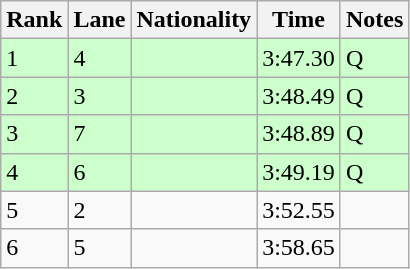<table class="wikitable">
<tr>
<th>Rank</th>
<th>Lane</th>
<th>Nationality</th>
<th>Time</th>
<th>Notes</th>
</tr>
<tr bgcolor=ccffcc>
<td>1</td>
<td>4</td>
<td></td>
<td>3:47.30</td>
<td>Q</td>
</tr>
<tr bgcolor=ccffcc>
<td>2</td>
<td>3</td>
<td></td>
<td>3:48.49</td>
<td>Q</td>
</tr>
<tr bgcolor=ccffcc>
<td>3</td>
<td>7</td>
<td></td>
<td>3:48.89</td>
<td>Q</td>
</tr>
<tr bgcolor=ccffcc>
<td>4</td>
<td>6</td>
<td></td>
<td>3:49.19</td>
<td>Q</td>
</tr>
<tr>
<td>5</td>
<td>2</td>
<td></td>
<td>3:52.55</td>
<td></td>
</tr>
<tr>
<td>6</td>
<td>5</td>
<td></td>
<td>3:58.65</td>
<td></td>
</tr>
</table>
